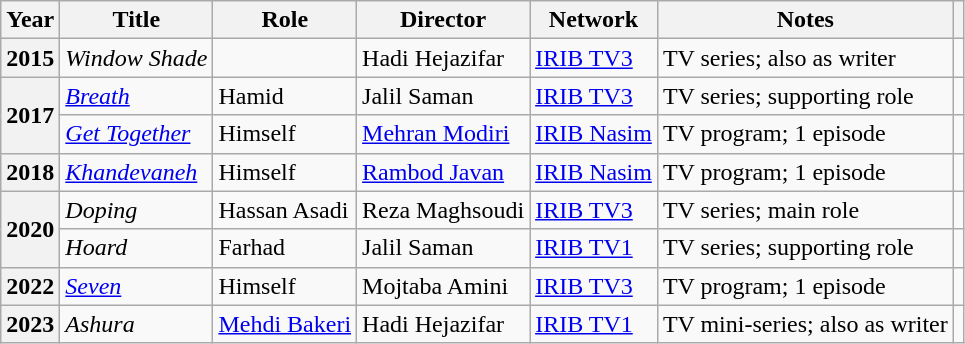<table class="wikitable plainrowheaders sortable"  style=font-size:100%>
<tr>
<th scope="col">Year</th>
<th scope="col">Title</th>
<th scope="col">Role</th>
<th scope="col">Director</th>
<th scope="col" class="unsortable">Network</th>
<th scope="col" class="unsortable">Notes</th>
<th></th>
</tr>
<tr>
<th scope=row>2015</th>
<td><em>Window Shade</em></td>
<td></td>
<td>Hadi Hejazifar</td>
<td><a href='#'>IRIB TV3</a></td>
<td>TV series; also as writer</td>
<td></td>
</tr>
<tr>
<th scope=row rowspan="2">2017</th>
<td><a href='#'><em>Breath</em></a></td>
<td>Hamid</td>
<td>Jalil Saman</td>
<td><a href='#'>IRIB TV3</a></td>
<td>TV series; supporting role</td>
<td></td>
</tr>
<tr>
<td><em><a href='#'>Get Together</a></em></td>
<td>Himself</td>
<td><a href='#'>Mehran Modiri</a></td>
<td><a href='#'>IRIB Nasim</a></td>
<td>TV program; 1 episode</td>
<td></td>
</tr>
<tr>
<th scope=row>2018</th>
<td><em><a href='#'>Khandevaneh</a></em></td>
<td>Himself</td>
<td><a href='#'>Rambod Javan</a></td>
<td><a href='#'>IRIB Nasim</a></td>
<td>TV program; 1 episode</td>
<td></td>
</tr>
<tr>
<th scope=row rowspan="2">2020</th>
<td><em>Doping</em></td>
<td>Hassan Asadi</td>
<td>Reza Maghsoudi</td>
<td><a href='#'>IRIB TV3</a></td>
<td>TV series; main role</td>
<td></td>
</tr>
<tr>
<td><em>Hoard</em></td>
<td>Farhad</td>
<td>Jalil Saman</td>
<td><a href='#'>IRIB TV1</a></td>
<td>TV series; supporting role</td>
<td></td>
</tr>
<tr>
<th scope=row>2022</th>
<td><em><a href='#'>Seven</a></em></td>
<td>Himself</td>
<td>Mojtaba Amini</td>
<td><a href='#'>IRIB TV3</a></td>
<td>TV program; 1 episode</td>
<td></td>
</tr>
<tr>
<th scope=row>2023</th>
<td><em>Ashura</em></td>
<td><a href='#'>Mehdi Bakeri</a></td>
<td>Hadi Hejazifar</td>
<td><a href='#'>IRIB TV1</a></td>
<td>TV mini-series; also as writer</td>
<td></td>
</tr>
</table>
